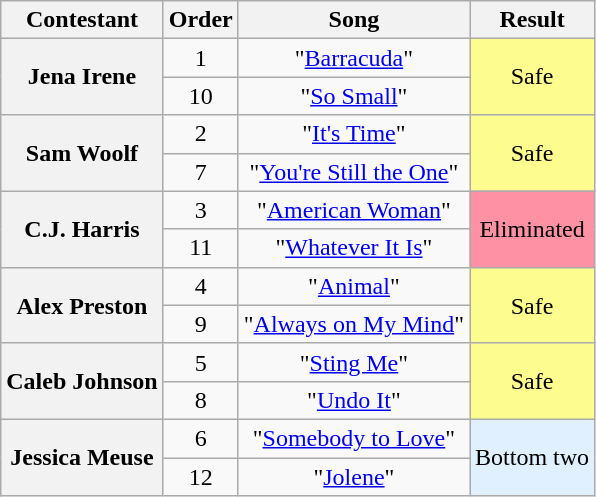<table class="wikitable unsortable" style="text-align:center;">
<tr>
<th scope="col">Contestant</th>
<th scope="col">Order</th>
<th scope="col">Song</th>
<th scope="col">Result</th>
</tr>
<tr>
<th scope="row" rowspan="2">Jena Irene</th>
<td>1</td>
<td>"<a href='#'>Barracuda</a>"</td>
<td rowspan="2" style="background:#fdfc8f;">Safe</td>
</tr>
<tr>
<td>10</td>
<td>"<a href='#'>So Small</a>"</td>
</tr>
<tr>
<th scope="row" rowspan="2">Sam Woolf</th>
<td>2</td>
<td>"<a href='#'>It's Time</a>"</td>
<td rowspan="2" style="background:#fdfc8f;">Safe</td>
</tr>
<tr>
<td>7</td>
<td>"<a href='#'>You're Still the One</a>"</td>
</tr>
<tr>
<th scope="row" rowspan="2">C.J. Harris</th>
<td>3</td>
<td>"<a href='#'>American Woman</a>"</td>
<td rowspan="2" bgcolor="FF91A4">Eliminated</td>
</tr>
<tr>
<td>11</td>
<td>"<a href='#'>Whatever It Is</a>"</td>
</tr>
<tr>
<th scope="row" rowspan="2">Alex Preston</th>
<td>4</td>
<td>"<a href='#'>Animal</a>"</td>
<td rowspan="2" style="background:#fdfc8f;">Safe</td>
</tr>
<tr>
<td>9</td>
<td>"<a href='#'>Always on My Mind</a>"</td>
</tr>
<tr>
<th scope="row" rowspan="2">Caleb Johnson</th>
<td>5</td>
<td>"<a href='#'>Sting Me</a>"</td>
<td rowspan="2" style="background:#fdfc8f;">Safe</td>
</tr>
<tr>
<td>8</td>
<td>"<a href='#'>Undo It</a>"</td>
</tr>
<tr>
<th scope="row" rowspan="2">Jessica Meuse</th>
<td>6</td>
<td>"<a href='#'>Somebody to Love</a>"</td>
<td rowspan="2" bgcolor="E0F0FF">Bottom two</td>
</tr>
<tr>
<td>12</td>
<td>"<a href='#'>Jolene</a>"</td>
</tr>
</table>
